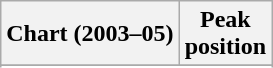<table class="wikitable sortable plainrowheaders">
<tr>
<th>Chart (2003–05)</th>
<th>Peak<br>position</th>
</tr>
<tr>
</tr>
<tr>
</tr>
<tr>
</tr>
<tr>
</tr>
<tr>
</tr>
<tr>
</tr>
<tr>
</tr>
<tr>
</tr>
<tr>
</tr>
</table>
